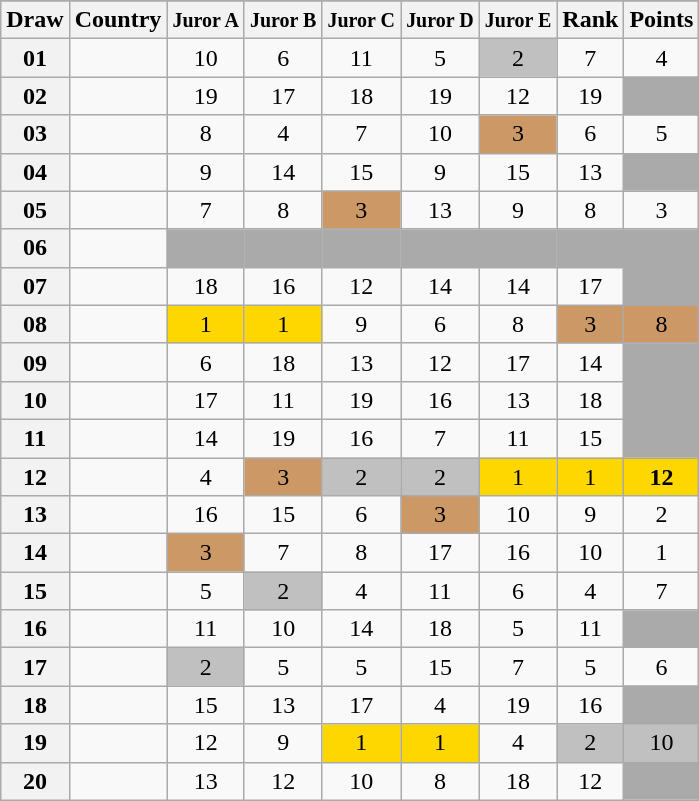<table class="sortable wikitable collapsible plainrowheaders" style="text-align:center;">
<tr>
</tr>
<tr>
<th scope="col">Draw</th>
<th scope="col">Country</th>
<th scope="col"><small>Juror A</small></th>
<th scope="col"><small>Juror B</small></th>
<th scope="col"><small>Juror C</small></th>
<th scope="col"><small>Juror D</small></th>
<th scope="col"><small>Juror E</small></th>
<th scope="col">Rank</th>
<th scope="col">Points</th>
</tr>
<tr>
<th scope="row" style="text-align:center;">01</th>
<td style="text-align:left;"></td>
<td>10</td>
<td>6</td>
<td>11</td>
<td>5</td>
<td style="background:silver;">2</td>
<td>7</td>
<td>4</td>
</tr>
<tr>
<th scope="row" style="text-align:center;">02</th>
<td style="text-align:left;"></td>
<td>19</td>
<td>17</td>
<td>18</td>
<td>19</td>
<td>12</td>
<td>19</td>
<td style="background:#AAAAAA;"></td>
</tr>
<tr>
<th scope="row" style="text-align:center;">03</th>
<td style="text-align:left;"></td>
<td>8</td>
<td>4</td>
<td>7</td>
<td>10</td>
<td style="background:#CC9966;">3</td>
<td>6</td>
<td>5</td>
</tr>
<tr>
<th scope="row" style="text-align:center;">04</th>
<td style="text-align:left;"></td>
<td>9</td>
<td>14</td>
<td>15</td>
<td>9</td>
<td>15</td>
<td>13</td>
<td style="background:#AAAAAA;"></td>
</tr>
<tr>
<th scope="row" style="text-align:center;">05</th>
<td style="text-align:left;"></td>
<td>7</td>
<td>8</td>
<td style="background:#CC9966;">3</td>
<td>13</td>
<td>9</td>
<td>8</td>
<td>3</td>
</tr>
<tr class="sortbottom">
<th scope="row" style="text-align:center;">06</th>
<td style="text-align:left;"></td>
<td style="background:#AAAAAA;"></td>
<td style="background:#AAAAAA;"></td>
<td style="background:#AAAAAA;"></td>
<td style="background:#AAAAAA;"></td>
<td style="background:#AAAAAA;"></td>
<td style="background:#AAAAAA;"></td>
<td style="background:#AAAAAA;"></td>
</tr>
<tr>
<th scope="row" style="text-align:center;">07</th>
<td style="text-align:left;"></td>
<td>18</td>
<td>16</td>
<td>12</td>
<td>14</td>
<td>14</td>
<td>17</td>
<td style="background:#AAAAAA;"></td>
</tr>
<tr>
<th scope="row" style="text-align:center;">08</th>
<td style="text-align:left;"></td>
<td style="background:gold;">1</td>
<td style="background:gold;">1</td>
<td>9</td>
<td>6</td>
<td>8</td>
<td style="background:#CC9966;">3</td>
<td style="background:#CC9966;">8</td>
</tr>
<tr>
<th scope="row" style="text-align:center;">09</th>
<td style="text-align:left;"></td>
<td>6</td>
<td>18</td>
<td>13</td>
<td>12</td>
<td>17</td>
<td>14</td>
<td style="background:#AAAAAA;"></td>
</tr>
<tr>
<th scope="row" style="text-align:center;">10</th>
<td style="text-align:left;"></td>
<td>17</td>
<td>11</td>
<td>19</td>
<td>16</td>
<td>13</td>
<td>18</td>
<td style="background:#AAAAAA;"></td>
</tr>
<tr>
<th scope="row" style="text-align:center;">11</th>
<td style="text-align:left;"></td>
<td>14</td>
<td>19</td>
<td>16</td>
<td>7</td>
<td>11</td>
<td>15</td>
<td style="background:#AAAAAA;"></td>
</tr>
<tr>
<th scope="row" style="text-align:center;">12</th>
<td style="text-align:left;"></td>
<td>4</td>
<td style="background:#CC9966;">3</td>
<td style="background:silver;">2</td>
<td style="background:silver;">2</td>
<td style="background:gold;">1</td>
<td style="background:gold;">1</td>
<td style="background:gold;"><strong>12</strong></td>
</tr>
<tr>
<th scope="row" style="text-align:center;">13</th>
<td style="text-align:left;"></td>
<td>16</td>
<td>15</td>
<td>6</td>
<td style="background:#CC9966;">3</td>
<td>10</td>
<td>9</td>
<td>2</td>
</tr>
<tr>
<th scope="row" style="text-align:center;">14</th>
<td style="text-align:left;"></td>
<td style="background:#CC9966;">3</td>
<td>7</td>
<td>8</td>
<td>17</td>
<td>16</td>
<td>10</td>
<td>1</td>
</tr>
<tr>
<th scope="row" style="text-align:center;">15</th>
<td style="text-align:left;"></td>
<td>5</td>
<td style="background:silver;">2</td>
<td>4</td>
<td>11</td>
<td>6</td>
<td>4</td>
<td>7</td>
</tr>
<tr>
<th scope="row" style="text-align:center;">16</th>
<td style="text-align:left;"></td>
<td>11</td>
<td>10</td>
<td>14</td>
<td>18</td>
<td>5</td>
<td>11</td>
<td style="background:#AAAAAA;"></td>
</tr>
<tr>
<th scope="row" style="text-align:center;">17</th>
<td style="text-align:left;"></td>
<td style="background:silver;">2</td>
<td>5</td>
<td>5</td>
<td>15</td>
<td>7</td>
<td>5</td>
<td>6</td>
</tr>
<tr>
<th scope="row" style="text-align:center;">18</th>
<td style="text-align:left;"></td>
<td>15</td>
<td>13</td>
<td>17</td>
<td>4</td>
<td>19</td>
<td>16</td>
<td style="background:#AAAAAA;"></td>
</tr>
<tr>
<th scope="row" style="text-align:center;">19</th>
<td style="text-align:left;"></td>
<td>12</td>
<td>9</td>
<td style="background:gold;">1</td>
<td style="background:gold;">1</td>
<td>4</td>
<td style="background:silver;">2</td>
<td style="background:silver;">10</td>
</tr>
<tr>
<th scope="row" style="text-align:center;">20</th>
<td style="text-align:left;"></td>
<td>13</td>
<td>12</td>
<td>10</td>
<td>8</td>
<td>18</td>
<td>12</td>
<td style="background:#AAAAAA;"></td>
</tr>
</table>
